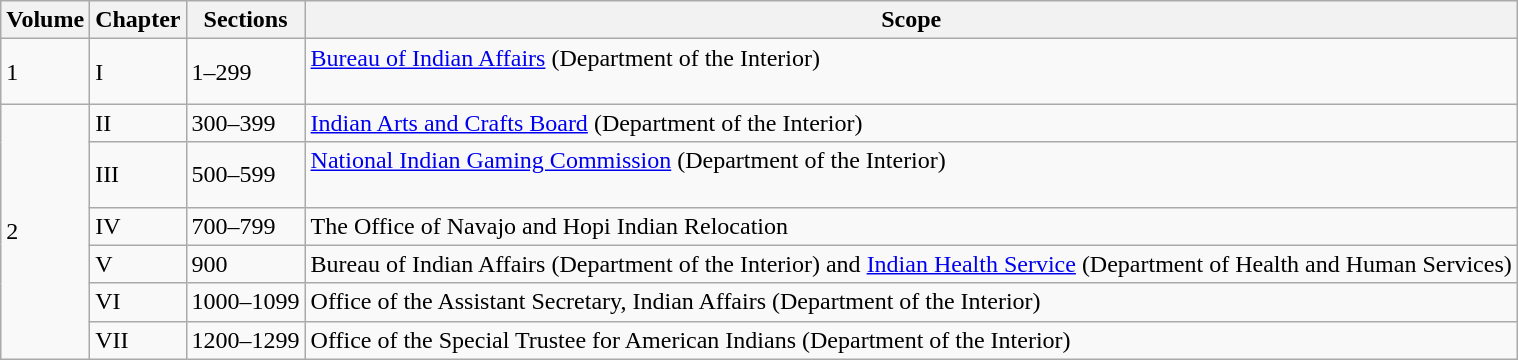<table class="wikitable">
<tr>
<th>Volume</th>
<th>Chapter</th>
<th>Sections</th>
<th>Scope</th>
</tr>
<tr>
<td>1</td>
<td>I</td>
<td>1–299</td>
<td><a href='#'>Bureau of Indian Affairs</a> (Department of the Interior)<br><br></td>
</tr>
<tr>
<td rowspan="6">2</td>
<td>II</td>
<td>300–399</td>
<td><a href='#'>Indian Arts and Crafts Board</a> (Department of the Interior)</td>
</tr>
<tr>
<td>III</td>
<td>500–599</td>
<td><a href='#'>National Indian Gaming Commission</a> (Department of the Interior)<br><br></td>
</tr>
<tr>
<td>IV</td>
<td>700–799</td>
<td>The Office of Navajo and Hopi Indian Relocation</td>
</tr>
<tr>
<td>V</td>
<td>900</td>
<td>Bureau of Indian Affairs (Department of the Interior) and <a href='#'>Indian Health Service</a> (Department of Health and Human Services)</td>
</tr>
<tr>
<td>VI</td>
<td>1000–1099</td>
<td>Office of the Assistant Secretary, Indian Affairs (Department of the Interior)</td>
</tr>
<tr>
<td>VII</td>
<td>1200–1299</td>
<td>Office of the Special Trustee for American Indians (Department of the Interior)</td>
</tr>
</table>
